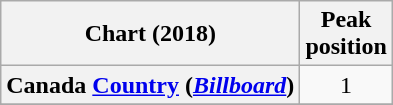<table class="wikitable sortable plainrowheaders" style="text-align:center;">
<tr>
<th>Chart (2018)</th>
<th>Peak <br> position</th>
</tr>
<tr>
<th scope="row">Canada <a href='#'>Country</a> (<a href='#'><em>Billboard</em></a>)</th>
<td>1</td>
</tr>
<tr>
</tr>
</table>
